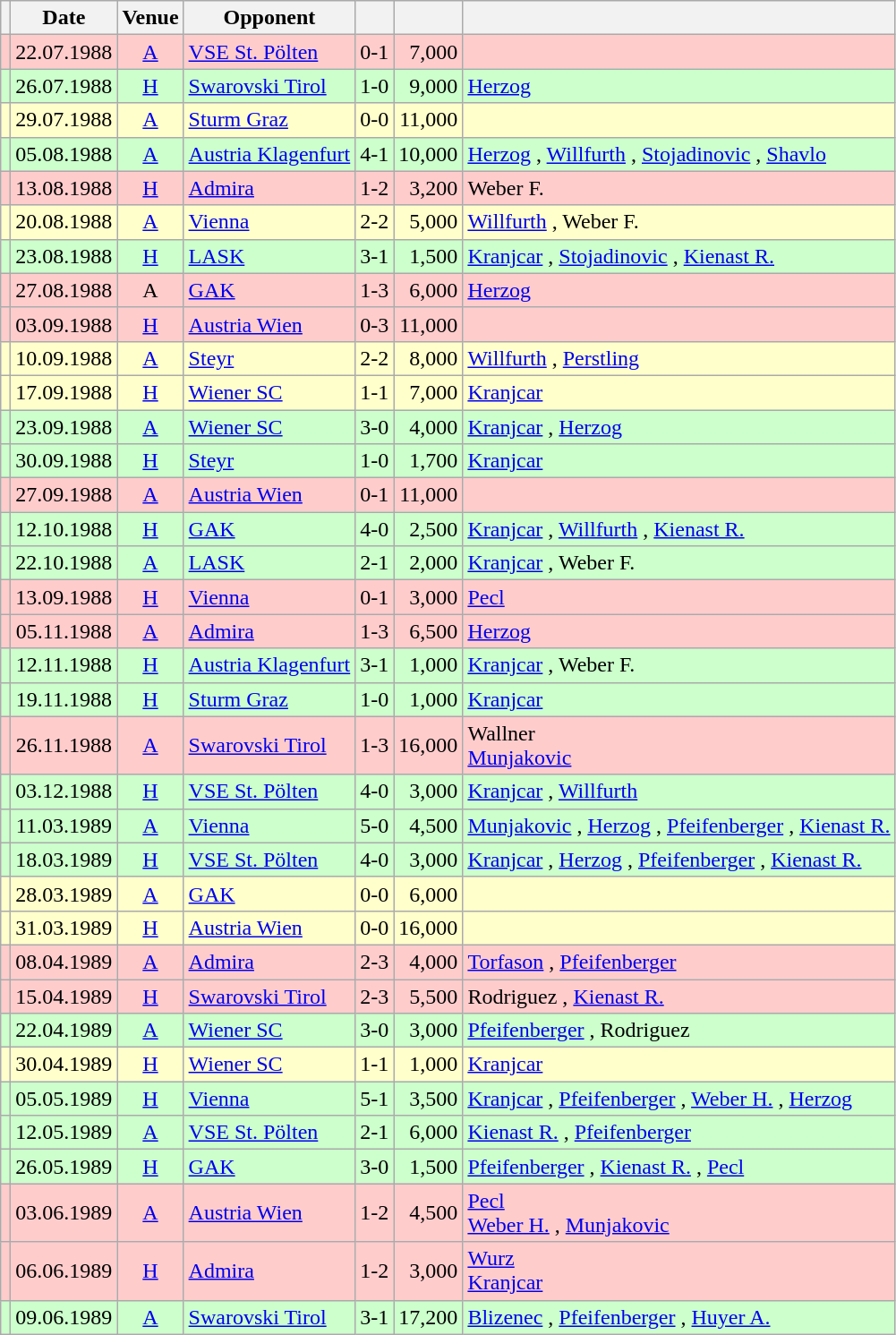<table class="wikitable" Style="text-align: center">
<tr>
<th></th>
<th>Date</th>
<th>Venue</th>
<th>Opponent</th>
<th></th>
<th></th>
<th></th>
</tr>
<tr style="background:#fcc">
<td></td>
<td>22.07.1988</td>
<td><a href='#'>A</a></td>
<td align="left"><a href='#'>VSE St. Pölten</a></td>
<td>0-1</td>
<td align="right">7,000</td>
<td align="left"></td>
</tr>
<tr style="background:#cfc">
<td></td>
<td>26.07.1988</td>
<td><a href='#'>H</a></td>
<td align="left"><a href='#'>Swarovski Tirol</a></td>
<td>1-0</td>
<td align="right">9,000</td>
<td align="left"><a href='#'>Herzog</a> </td>
</tr>
<tr style="background:#ffc">
<td></td>
<td>29.07.1988</td>
<td><a href='#'>A</a></td>
<td align="left"><a href='#'>Sturm Graz</a></td>
<td>0-0</td>
<td align="right">11,000</td>
<td align="left"></td>
</tr>
<tr style="background:#cfc">
<td></td>
<td>05.08.1988</td>
<td><a href='#'>A</a></td>
<td align="left"><a href='#'>Austria Klagenfurt</a></td>
<td>4-1</td>
<td align="right">10,000</td>
<td align="left"><a href='#'>Herzog</a> , <a href='#'>Willfurth</a> , <a href='#'>Stojadinovic</a> , <a href='#'>Shavlo</a> </td>
</tr>
<tr style="background:#fcc">
<td></td>
<td>13.08.1988</td>
<td><a href='#'>H</a></td>
<td align="left"><a href='#'>Admira</a></td>
<td>1-2</td>
<td align="right">3,200</td>
<td align="left">Weber F. </td>
</tr>
<tr style="background:#ffc">
<td></td>
<td>20.08.1988</td>
<td><a href='#'>A</a></td>
<td align="left"><a href='#'>Vienna</a></td>
<td>2-2</td>
<td align="right">5,000</td>
<td align="left"><a href='#'>Willfurth</a> , Weber F. </td>
</tr>
<tr style="background:#cfc">
<td></td>
<td>23.08.1988</td>
<td><a href='#'>H</a></td>
<td align="left"><a href='#'>LASK</a></td>
<td>3-1</td>
<td align="right">1,500</td>
<td align="left"><a href='#'>Kranjcar</a> , <a href='#'>Stojadinovic</a> , <a href='#'>Kienast R.</a> </td>
</tr>
<tr style="background:#fcc">
<td></td>
<td>27.08.1988</td>
<td>A</td>
<td align="left"><a href='#'>GAK</a></td>
<td>1-3</td>
<td align="right">6,000</td>
<td align="left"><a href='#'>Herzog</a> </td>
</tr>
<tr style="background:#fcc">
<td></td>
<td>03.09.1988</td>
<td><a href='#'>H</a></td>
<td align="left"><a href='#'>Austria Wien</a></td>
<td>0-3</td>
<td align="right">11,000</td>
<td align="left"></td>
</tr>
<tr style="background:#ffc">
<td></td>
<td>10.09.1988</td>
<td><a href='#'>A</a></td>
<td align="left"><a href='#'>Steyr</a></td>
<td>2-2</td>
<td align="right">8,000</td>
<td align="left"><a href='#'>Willfurth</a> , <a href='#'>Perstling</a> </td>
</tr>
<tr style="background:#ffc">
<td></td>
<td>17.09.1988</td>
<td><a href='#'>H</a></td>
<td align="left"><a href='#'>Wiener SC</a></td>
<td>1-1</td>
<td align="right">7,000</td>
<td align="left"><a href='#'>Kranjcar</a> </td>
</tr>
<tr style="background:#cfc">
<td></td>
<td>23.09.1988</td>
<td><a href='#'>A</a></td>
<td align="left"><a href='#'>Wiener SC</a></td>
<td>3-0</td>
<td align="right">4,000</td>
<td align="left"><a href='#'>Kranjcar</a>  , <a href='#'>Herzog</a> </td>
</tr>
<tr style="background:#cfc">
<td></td>
<td>30.09.1988</td>
<td><a href='#'>H</a></td>
<td align="left"><a href='#'>Steyr</a></td>
<td>1-0</td>
<td align="right">1,700</td>
<td align="left"><a href='#'>Kranjcar</a> </td>
</tr>
<tr style="background:#fcc">
<td></td>
<td>27.09.1988</td>
<td><a href='#'>A</a></td>
<td align="left"><a href='#'>Austria Wien</a></td>
<td>0-1</td>
<td align="right">11,000</td>
<td align="left"></td>
</tr>
<tr style="background:#cfc">
<td></td>
<td>12.10.1988</td>
<td><a href='#'>H</a></td>
<td align="left"><a href='#'>GAK</a></td>
<td>4-0</td>
<td align="right">2,500</td>
<td align="left"><a href='#'>Kranjcar</a>  , <a href='#'>Willfurth</a> , <a href='#'>Kienast R.</a> </td>
</tr>
<tr style="background:#cfc">
<td></td>
<td>22.10.1988</td>
<td><a href='#'>A</a></td>
<td align="left"><a href='#'>LASK</a></td>
<td>2-1</td>
<td align="right">2,000</td>
<td align="left"><a href='#'>Kranjcar</a> , Weber F. </td>
</tr>
<tr style="background:#fcc">
<td></td>
<td>13.09.1988</td>
<td><a href='#'>H</a></td>
<td align="left"><a href='#'>Vienna</a></td>
<td>0-1</td>
<td align="right">3,000</td>
<td align="left"><a href='#'>Pecl</a> </td>
</tr>
<tr style="background:#fcc">
<td></td>
<td>05.11.1988</td>
<td><a href='#'>A</a></td>
<td align="left"><a href='#'>Admira</a></td>
<td>1-3</td>
<td align="right">6,500</td>
<td align="left"><a href='#'>Herzog</a> </td>
</tr>
<tr style="background:#cfc">
<td></td>
<td>12.11.1988</td>
<td><a href='#'>H</a></td>
<td align="left"><a href='#'>Austria Klagenfurt</a></td>
<td>3-1</td>
<td align="right">1,000</td>
<td align="left"><a href='#'>Kranjcar</a>  , Weber F. </td>
</tr>
<tr style="background:#cfc">
<td></td>
<td>19.11.1988</td>
<td><a href='#'>H</a></td>
<td align="left"><a href='#'>Sturm Graz</a></td>
<td>1-0</td>
<td align="right">1,000</td>
<td align="left"><a href='#'>Kranjcar</a> </td>
</tr>
<tr style="background:#fcc">
<td></td>
<td>26.11.1988</td>
<td><a href='#'>A</a></td>
<td align="left"><a href='#'>Swarovski Tirol</a></td>
<td>1-3</td>
<td align="right">16,000</td>
<td align="left">Wallner  <br> <a href='#'>Munjakovic</a> </td>
</tr>
<tr style="background:#cfc">
<td></td>
<td>03.12.1988</td>
<td><a href='#'>H</a></td>
<td align="left"><a href='#'>VSE St. Pölten</a></td>
<td>4-0</td>
<td align="right">3,000</td>
<td align="left"><a href='#'>Kranjcar</a>   , <a href='#'>Willfurth</a> </td>
</tr>
<tr style="background:#cfc">
<td></td>
<td>11.03.1989</td>
<td><a href='#'>A</a></td>
<td align="left"><a href='#'>Vienna</a></td>
<td>5-0</td>
<td align="right">4,500</td>
<td align="left"><a href='#'>Munjakovic</a> , <a href='#'>Herzog</a> , <a href='#'>Pfeifenberger</a>  , <a href='#'>Kienast R.</a> </td>
</tr>
<tr style="background:#cfc">
<td></td>
<td>18.03.1989</td>
<td><a href='#'>H</a></td>
<td align="left"><a href='#'>VSE St. Pölten</a></td>
<td>4-0</td>
<td align="right">3,000</td>
<td align="left"><a href='#'>Kranjcar</a> , <a href='#'>Herzog</a> , <a href='#'>Pfeifenberger</a> , <a href='#'>Kienast R.</a> </td>
</tr>
<tr style="background:#ffc">
<td></td>
<td>28.03.1989</td>
<td><a href='#'>A</a></td>
<td align="left"><a href='#'>GAK</a></td>
<td>0-0</td>
<td align="right">6,000</td>
<td align="left"></td>
</tr>
<tr style="background:#ffc">
<td></td>
<td>31.03.1989</td>
<td><a href='#'>H</a></td>
<td align="left"><a href='#'>Austria Wien</a></td>
<td>0-0</td>
<td align="right">16,000</td>
<td align="left"></td>
</tr>
<tr style="background:#fcc">
<td></td>
<td>08.04.1989</td>
<td><a href='#'>A</a></td>
<td align="left"><a href='#'>Admira</a></td>
<td>2-3</td>
<td align="right">4,000</td>
<td align="left"><a href='#'>Torfason</a> , <a href='#'>Pfeifenberger</a> </td>
</tr>
<tr style="background:#fcc">
<td></td>
<td>15.04.1989</td>
<td><a href='#'>H</a></td>
<td align="left"><a href='#'>Swarovski Tirol</a></td>
<td>2-3</td>
<td align="right">5,500</td>
<td align="left">Rodriguez , <a href='#'>Kienast R.</a> </td>
</tr>
<tr style="background:#cfc">
<td></td>
<td>22.04.1989</td>
<td><a href='#'>A</a></td>
<td align="left"><a href='#'>Wiener SC</a></td>
<td>3-0</td>
<td align="right">3,000</td>
<td align="left"><a href='#'>Pfeifenberger</a> , Rodriguez  </td>
</tr>
<tr style="background:#ffc">
<td></td>
<td>30.04.1989</td>
<td><a href='#'>H</a></td>
<td align="left"><a href='#'>Wiener SC</a></td>
<td>1-1</td>
<td align="right">1,000</td>
<td align="left"><a href='#'>Kranjcar</a> </td>
</tr>
<tr style="background:#cfc">
<td></td>
<td>05.05.1989</td>
<td><a href='#'>H</a></td>
<td align="left"><a href='#'>Vienna</a></td>
<td>5-1</td>
<td align="right">3,500</td>
<td align="left"><a href='#'>Kranjcar</a> , <a href='#'>Pfeifenberger</a>  , <a href='#'>Weber H.</a> , <a href='#'>Herzog</a> </td>
</tr>
<tr style="background:#cfc">
<td></td>
<td>12.05.1989</td>
<td><a href='#'>A</a></td>
<td align="left"><a href='#'>VSE St. Pölten</a></td>
<td>2-1</td>
<td align="right">6,000</td>
<td align="left"><a href='#'>Kienast R.</a> , <a href='#'>Pfeifenberger</a> </td>
</tr>
<tr style="background:#cfc">
<td></td>
<td>26.05.1989</td>
<td><a href='#'>H</a></td>
<td align="left"><a href='#'>GAK</a></td>
<td>3-0</td>
<td align="right">1,500</td>
<td align="left"><a href='#'>Pfeifenberger</a> , <a href='#'>Kienast R.</a> , <a href='#'>Pecl</a> </td>
</tr>
<tr style="background:#fcc">
<td></td>
<td>03.06.1989</td>
<td><a href='#'>A</a></td>
<td align="left"><a href='#'>Austria Wien</a></td>
<td>1-2</td>
<td align="right">4,500</td>
<td align="left"><a href='#'>Pecl</a>  <br> <a href='#'>Weber H.</a> , <a href='#'>Munjakovic</a> </td>
</tr>
<tr style="background:#fcc">
<td></td>
<td>06.06.1989</td>
<td><a href='#'>H</a></td>
<td align="left"><a href='#'>Admira</a></td>
<td>1-2</td>
<td align="right">3,000</td>
<td align="left"><a href='#'>Wurz</a>  <br> <a href='#'>Kranjcar</a> </td>
</tr>
<tr style="background:#cfc">
<td></td>
<td>09.06.1989</td>
<td><a href='#'>A</a></td>
<td align="left"><a href='#'>Swarovski Tirol</a></td>
<td>3-1</td>
<td align="right">17,200</td>
<td align="left"><a href='#'>Blizenec</a> , <a href='#'>Pfeifenberger</a> , <a href='#'>Huyer A.</a> </td>
</tr>
</table>
